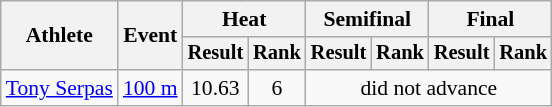<table class="wikitable" style="font-size:90%">
<tr>
<th rowspan="2">Athlete</th>
<th rowspan="2">Event</th>
<th colspan="2">Heat</th>
<th colspan="2">Semifinal</th>
<th colspan="2">Final</th>
</tr>
<tr style="font-size:95%">
<th>Result</th>
<th>Rank</th>
<th>Result</th>
<th>Rank</th>
<th>Result</th>
<th>Rank</th>
</tr>
<tr align=center>
<td align=left><a href='#'>Tony Serpas</a></td>
<td align=left><a href='#'>100 m</a></td>
<td>10.63</td>
<td>6</td>
<td colspan="4">did not advance</td>
</tr>
</table>
